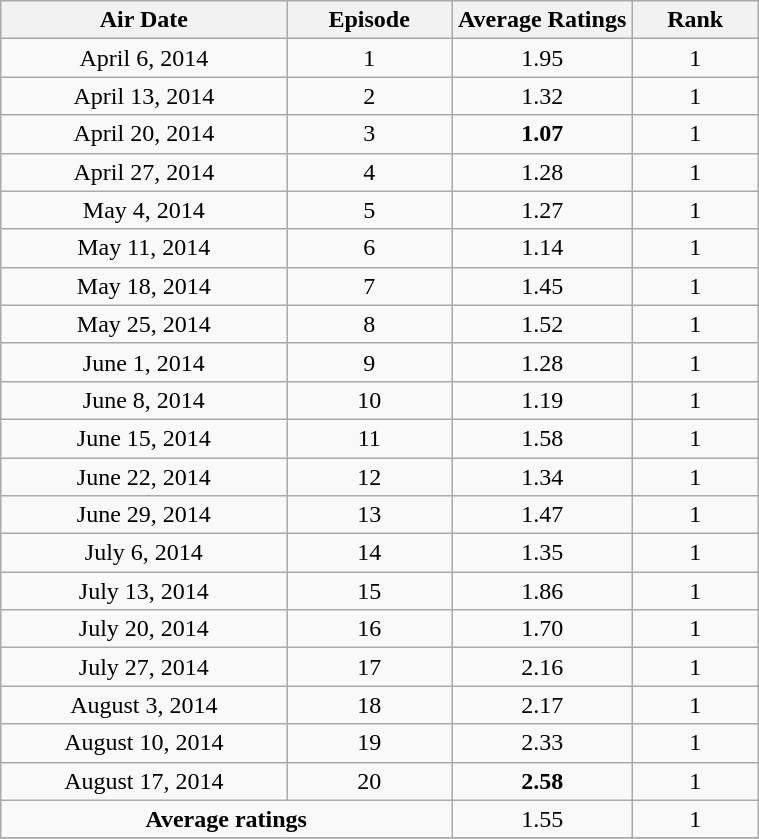<table class="wikitable" style="text-align:center;width:40%;">
<tr>
<th width="13%">Air Date</th>
<th width="5%">Episode</th>
<th width="6%">Average Ratings</th>
<th width="4%">Rank</th>
</tr>
<tr>
<td>April 6, 2014</td>
<td>1</td>
<td>1.95</td>
<td>1</td>
</tr>
<tr>
<td>April 13, 2014</td>
<td>2</td>
<td>1.32</td>
<td>1</td>
</tr>
<tr>
<td>April 20, 2014</td>
<td>3</td>
<td><span><strong>1.07</strong></span></td>
<td>1</td>
</tr>
<tr>
<td>April 27, 2014</td>
<td>4</td>
<td>1.28</td>
<td>1</td>
</tr>
<tr>
<td>May 4, 2014</td>
<td>5</td>
<td>1.27</td>
<td>1</td>
</tr>
<tr>
<td>May 11, 2014</td>
<td>6</td>
<td>1.14</td>
<td>1</td>
</tr>
<tr>
<td>May 18, 2014</td>
<td>7</td>
<td>1.45</td>
<td>1</td>
</tr>
<tr>
<td>May 25, 2014</td>
<td>8</td>
<td>1.52</td>
<td>1</td>
</tr>
<tr>
<td>June 1, 2014</td>
<td>9</td>
<td>1.28</td>
<td>1</td>
</tr>
<tr>
<td>June 8, 2014</td>
<td>10</td>
<td>1.19</td>
<td>1</td>
</tr>
<tr>
<td>June 15, 2014</td>
<td>11</td>
<td>1.58</td>
<td>1</td>
</tr>
<tr>
<td>June 22, 2014</td>
<td>12</td>
<td>1.34</td>
<td>1</td>
</tr>
<tr>
<td>June 29, 2014</td>
<td>13</td>
<td>1.47</td>
<td>1</td>
</tr>
<tr>
<td>July 6, 2014</td>
<td>14</td>
<td>1.35</td>
<td>1</td>
</tr>
<tr>
<td>July 13, 2014</td>
<td>15</td>
<td>1.86</td>
<td>1</td>
</tr>
<tr>
<td>July 20, 2014</td>
<td>16</td>
<td>1.70</td>
<td>1</td>
</tr>
<tr>
<td>July 27, 2014</td>
<td>17</td>
<td>2.16</td>
<td>1</td>
</tr>
<tr>
<td>August 3, 2014</td>
<td>18</td>
<td>2.17</td>
<td>1</td>
</tr>
<tr>
<td>August 10, 2014</td>
<td>19</td>
<td>2.33</td>
<td>1</td>
</tr>
<tr>
<td>August 17, 2014</td>
<td>20</td>
<td><span><strong>2.58</strong></span></td>
<td>1</td>
</tr>
<tr>
<td colspan=2><strong>Average ratings</strong></td>
<td>1.55</td>
<td>1</td>
</tr>
<tr>
</tr>
</table>
